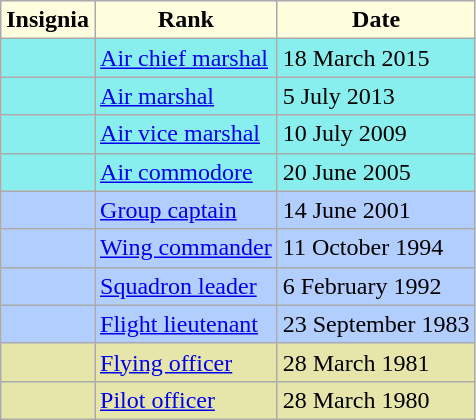<table class="wikitable">
<tr>
<th style="background:#FFFFE0">Insignia</th>
<th style="background:#FFFFE0">Rank</th>
<th style="background:#FFFFE0">Date</th>
</tr>
<tr>
<td style="background:#88EEEE;"> </td>
<td style="background:#88EEEE;"><a href='#'>Air chief marshal</a></td>
<td style="background:#88EEEE;">18 March 2015</td>
</tr>
<tr>
<td style="background:#88EEEE;"> </td>
<td style="background:#88EEEE;"><a href='#'>Air marshal</a></td>
<td style="background:#88EEEE;">5 July 2013</td>
</tr>
<tr>
<td style="background:#88EEEE;"> </td>
<td style="background:#88EEEE;"><a href='#'>Air vice marshal</a></td>
<td style="background:#88EEEE;">10 July 2009</td>
</tr>
<tr>
<td style="background:#88EEEE;"> </td>
<td style="background:#88EEEE;"><a href='#'>Air commodore</a></td>
<td style="background:#88EEEE;">20 June 2005</td>
</tr>
<tr>
<td style="background:#b2cefe;"></td>
<td style="background:#b2cefe;"><a href='#'>Group captain</a></td>
<td style="background:#b2cefe;">14 June 2001</td>
</tr>
<tr>
<td style="background:#b2cefe;"></td>
<td style="background:#b2cefe;"><a href='#'>Wing commander</a></td>
<td style="background:#b2cefe;">11 October 1994</td>
</tr>
<tr>
<td style="background:#b2cefe;"></td>
<td style="background:#b2cefe;"><a href='#'>Squadron leader</a></td>
<td style="background:#b2cefe;">6 February 1992</td>
</tr>
<tr>
<td style="background:#b2cefe;"></td>
<td style="background:#b2cefe;"><a href='#'>Flight lieutenant</a></td>
<td style="background:#b2cefe;">23 September 1983</td>
</tr>
<tr>
<td style="background:#e6e6aa;"></td>
<td style="background:#e6e6aa;"><a href='#'>Flying officer</a></td>
<td style="background:#e6e6aa;">28 March 1981</td>
</tr>
<tr>
<td style="background:#e6e6aa;"></td>
<td style="background:#e6e6aa;"><a href='#'>Pilot officer</a></td>
<td style="background:#e6e6aa;">28 March 1980</td>
</tr>
</table>
